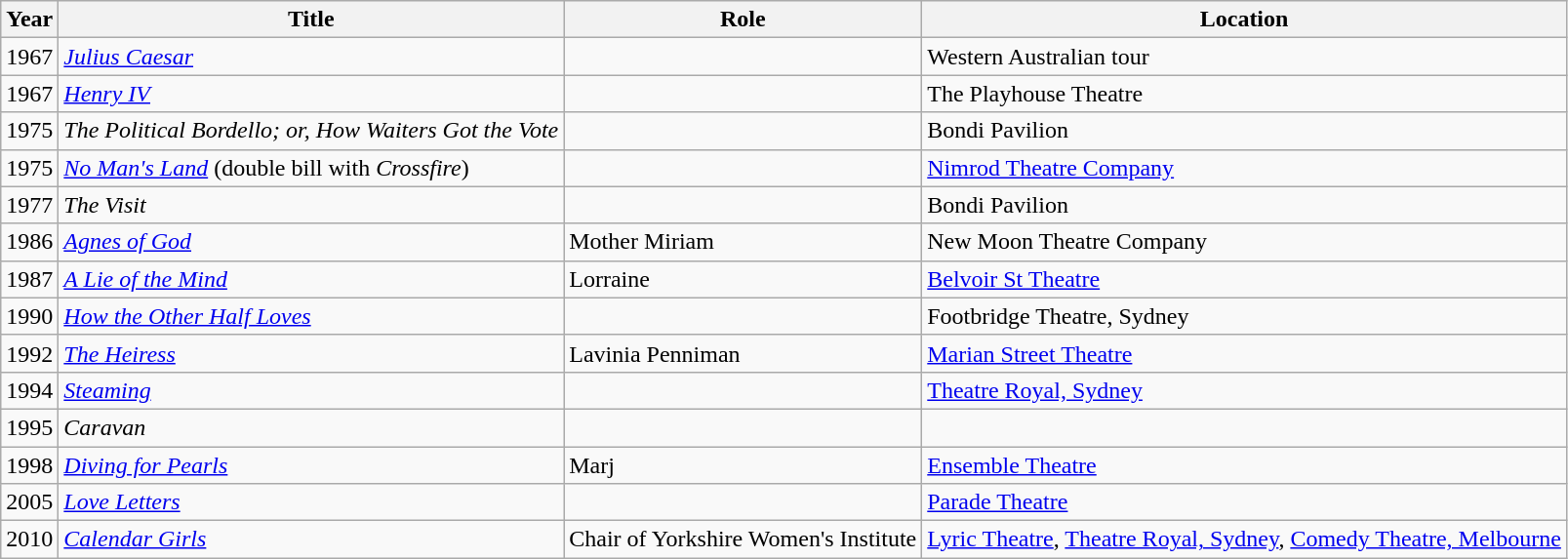<table class="wikitable sortable">
<tr>
<th>Year</th>
<th>Title</th>
<th>Role</th>
<th>Location<br></th>
</tr>
<tr>
<td>1967</td>
<td><em><a href='#'>Julius Caesar</a></em></td>
<td></td>
<td>Western Australian tour</td>
</tr>
<tr>
<td>1967</td>
<td><em><a href='#'>Henry IV</a></em></td>
<td></td>
<td>The Playhouse Theatre</td>
</tr>
<tr>
<td>1975</td>
<td><em>The Political Bordello; or, How Waiters Got the Vote</em></td>
<td></td>
<td>Bondi Pavilion</td>
</tr>
<tr>
<td>1975</td>
<td><em><a href='#'>No Man's Land</a></em> (double bill with <em>Crossfire</em>)</td>
<td></td>
<td><a href='#'>Nimrod Theatre Company</a></td>
</tr>
<tr>
<td>1977</td>
<td><em>The Visit</em></td>
<td></td>
<td>Bondi Pavilion</td>
</tr>
<tr>
<td>1986</td>
<td><em><a href='#'>Agnes of God</a></em></td>
<td>Mother Miriam</td>
<td>New Moon Theatre Company</td>
</tr>
<tr>
<td>1987</td>
<td><em><a href='#'>A Lie of the Mind</a></em></td>
<td>Lorraine</td>
<td><a href='#'>Belvoir St Theatre</a></td>
</tr>
<tr>
<td>1990</td>
<td><em><a href='#'>How the Other Half Loves</a></em></td>
<td></td>
<td>Footbridge Theatre, Sydney</td>
</tr>
<tr>
<td>1992</td>
<td><em><a href='#'>The Heiress</a></em></td>
<td>Lavinia Penniman</td>
<td><a href='#'>Marian Street Theatre</a></td>
</tr>
<tr>
<td>1994</td>
<td><em><a href='#'>Steaming</a></em></td>
<td></td>
<td><a href='#'>Theatre Royal, Sydney</a></td>
</tr>
<tr>
<td>1995</td>
<td><em>Caravan</em></td>
<td></td>
<td></td>
</tr>
<tr>
<td>1998</td>
<td><em><a href='#'>Diving for Pearls</a></em></td>
<td>Marj</td>
<td><a href='#'>Ensemble Theatre</a></td>
</tr>
<tr>
<td>2005</td>
<td><em><a href='#'>Love Letters</a></em></td>
<td></td>
<td><a href='#'>Parade Theatre</a></td>
</tr>
<tr>
<td>2010</td>
<td><em><a href='#'>Calendar Girls</a></em></td>
<td>Chair of Yorkshire Women's Institute</td>
<td><a href='#'>Lyric Theatre</a>, <a href='#'>Theatre Royal, Sydney</a>, <a href='#'>Comedy Theatre, Melbourne</a></td>
</tr>
</table>
